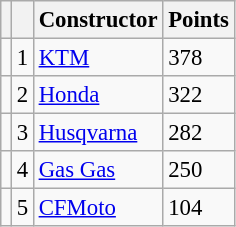<table class="wikitable" style="font-size: 95%;">
<tr>
<th></th>
<th></th>
<th>Constructor</th>
<th>Points</th>
</tr>
<tr>
<td></td>
<td align=center>1</td>
<td> <a href='#'>KTM</a></td>
<td align=left>378</td>
</tr>
<tr>
<td></td>
<td align=center>2</td>
<td> <a href='#'>Honda</a></td>
<td align=left>322</td>
</tr>
<tr>
<td></td>
<td align=center>3</td>
<td> <a href='#'>Husqvarna</a></td>
<td align=left>282</td>
</tr>
<tr>
<td></td>
<td align=center>4</td>
<td> <a href='#'>Gas Gas</a></td>
<td align=left>250</td>
</tr>
<tr>
<td></td>
<td align=center>5</td>
<td> <a href='#'>CFMoto</a></td>
<td align=left>104</td>
</tr>
</table>
